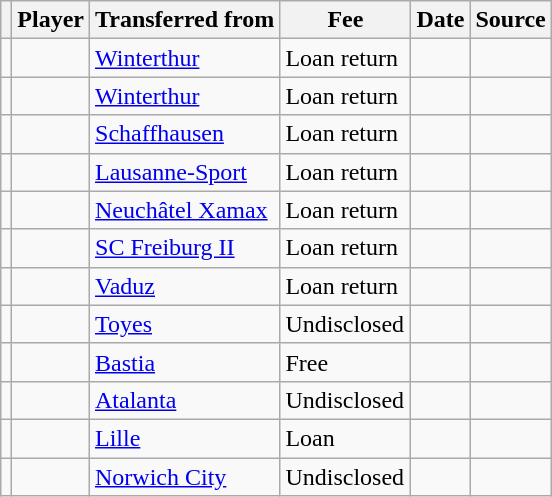<table class="wikitable plainrowheaders sortable">
<tr>
<th></th>
<th scope="col">Player</th>
<th>Transferred from</th>
<th style="width: 80px;">Fee</th>
<th scope="col">Date</th>
<th scope="col">Source</th>
</tr>
<tr>
<td align="center"></td>
<td> </td>
<td> <a href='#'>Winterthur</a></td>
<td>Loan return</td>
<td></td>
<td></td>
</tr>
<tr>
<td align="center"></td>
<td> </td>
<td> <a href='#'>Winterthur</a></td>
<td>Loan return</td>
<td></td>
<td></td>
</tr>
<tr>
<td align="center"></td>
<td> </td>
<td> <a href='#'>Schaffhausen</a></td>
<td>Loan return</td>
<td></td>
<td></td>
</tr>
<tr>
<td align="center"></td>
<td> </td>
<td> <a href='#'>Lausanne-Sport</a></td>
<td>Loan return</td>
<td></td>
<td></td>
</tr>
<tr>
<td align="center"></td>
<td> </td>
<td> <a href='#'>Neuchâtel Xamax</a></td>
<td>Loan return</td>
<td></td>
<td></td>
</tr>
<tr>
<td align="center"></td>
<td> </td>
<td> <a href='#'>SC Freiburg II</a></td>
<td>Loan return</td>
<td></td>
<td></td>
</tr>
<tr>
<td align="center"></td>
<td> </td>
<td> <a href='#'>Vaduz</a></td>
<td>Loan return</td>
<td></td>
<td></td>
</tr>
<tr>
<td align="center"></td>
<td> </td>
<td> <a href='#'>Toyes</a></td>
<td>Undisclosed</td>
<td></td>
<td></td>
</tr>
<tr>
<td align="center"></td>
<td> </td>
<td> <a href='#'>Bastia</a></td>
<td>Free</td>
<td></td>
<td></td>
</tr>
<tr>
<td align="center"></td>
<td> </td>
<td> <a href='#'>Atalanta</a></td>
<td>Undisclosed</td>
<td></td>
<td></td>
</tr>
<tr>
<td align="center"></td>
<td> </td>
<td> <a href='#'>Lille</a></td>
<td>Loan</td>
<td></td>
<td></td>
</tr>
<tr>
<td align="center"></td>
<td> </td>
<td> <a href='#'>Norwich City</a></td>
<td>Undisclosed</td>
<td></td>
<td></td>
</tr>
</table>
